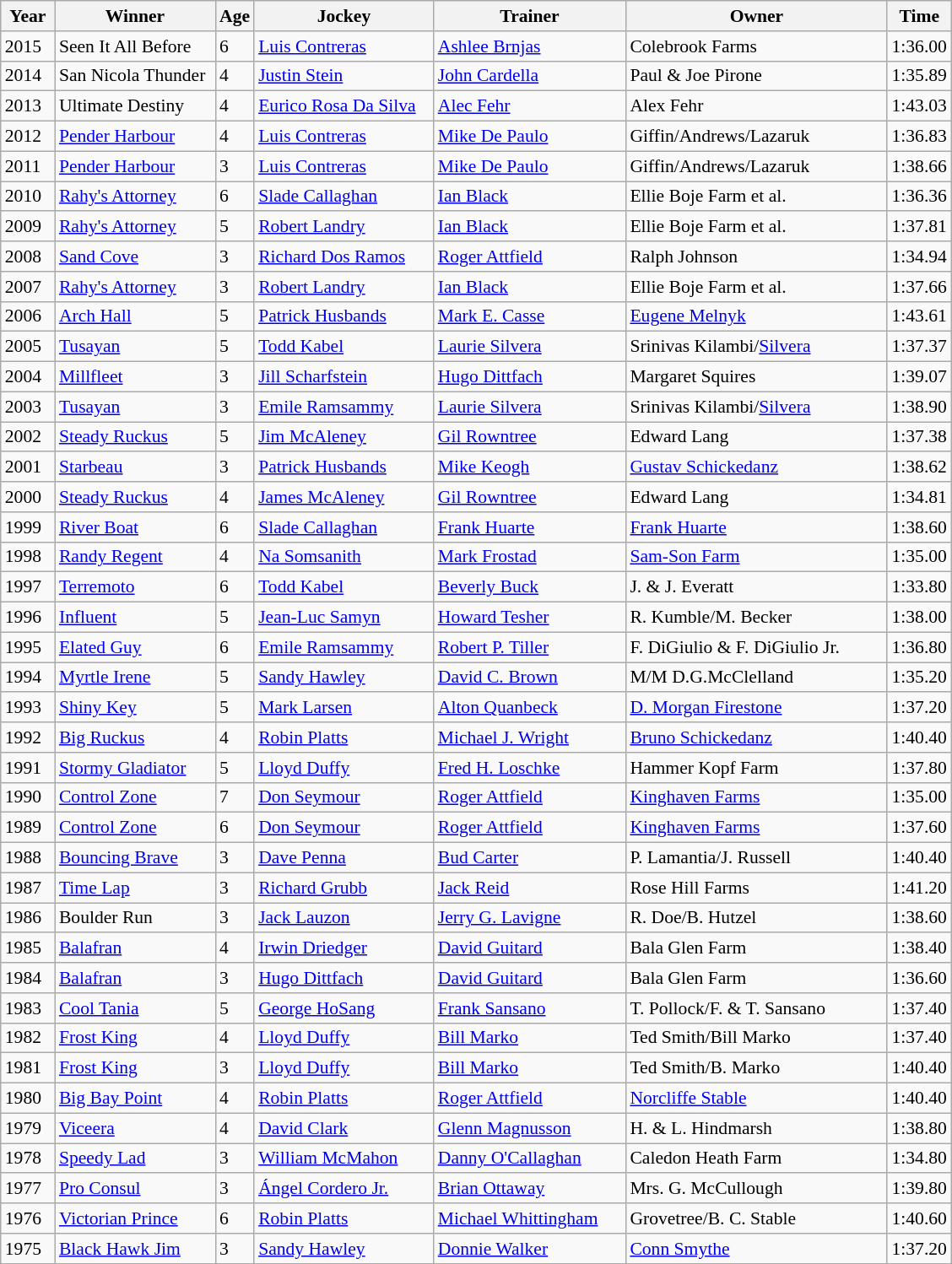<table class="wikitable sortable" style="font-size:90%">
<tr>
<th style="width:36px">Year<br></th>
<th style="width:120px">Winner<br></th>
<th>Age<br></th>
<th style="width:135px">Jockey<br></th>
<th style="width:145px">Trainer<br></th>
<th style="width:200px">Owner<br></th>
<th>Time</th>
</tr>
<tr>
<td>2015</td>
<td>Seen It All Before</td>
<td>6</td>
<td><a href='#'>Luis Contreras</a></td>
<td><a href='#'>Ashlee Brnjas</a></td>
<td>Colebrook Farms</td>
<td>1:36.00</td>
</tr>
<tr>
<td>2014</td>
<td>San Nicola Thunder</td>
<td>4</td>
<td><a href='#'>Justin Stein</a></td>
<td><a href='#'>John Cardella</a></td>
<td>Paul & Joe Pirone</td>
<td>1:35.89</td>
</tr>
<tr>
<td>2013</td>
<td>Ultimate Destiny</td>
<td>4</td>
<td><a href='#'>Eurico Rosa Da Silva</a></td>
<td><a href='#'>Alec Fehr</a></td>
<td>Alex Fehr</td>
<td>1:43.03</td>
</tr>
<tr>
<td>2012</td>
<td><a href='#'>Pender Harbour</a></td>
<td>4</td>
<td><a href='#'>Luis Contreras</a></td>
<td><a href='#'>Mike De Paulo</a></td>
<td>Giffin/Andrews/Lazaruk</td>
<td>1:36.83</td>
</tr>
<tr>
<td>2011</td>
<td><a href='#'>Pender Harbour</a></td>
<td>3</td>
<td><a href='#'>Luis Contreras</a></td>
<td><a href='#'>Mike De Paulo</a></td>
<td>Giffin/Andrews/Lazaruk</td>
<td>1:38.66</td>
</tr>
<tr>
<td>2010</td>
<td><a href='#'>Rahy's Attorney</a></td>
<td>6</td>
<td><a href='#'>Slade Callaghan</a></td>
<td><a href='#'>Ian Black</a></td>
<td>Ellie Boje Farm et al.</td>
<td>1:36.36</td>
</tr>
<tr>
<td>2009</td>
<td><a href='#'>Rahy's Attorney</a></td>
<td>5</td>
<td><a href='#'>Robert Landry</a></td>
<td><a href='#'>Ian Black</a></td>
<td>Ellie Boje Farm et al.</td>
<td>1:37.81</td>
</tr>
<tr>
<td>2008</td>
<td><a href='#'>Sand Cove</a></td>
<td>3</td>
<td><a href='#'>Richard Dos Ramos</a></td>
<td><a href='#'>Roger Attfield</a></td>
<td>Ralph Johnson</td>
<td>1:34.94</td>
</tr>
<tr>
<td>2007</td>
<td><a href='#'>Rahy's Attorney</a></td>
<td>3</td>
<td><a href='#'>Robert Landry</a></td>
<td><a href='#'>Ian Black</a></td>
<td>Ellie Boje Farm et al.</td>
<td>1:37.66</td>
</tr>
<tr>
<td>2006</td>
<td><a href='#'>Arch Hall</a></td>
<td>5</td>
<td><a href='#'>Patrick Husbands</a></td>
<td><a href='#'>Mark E. Casse</a></td>
<td><a href='#'>Eugene Melnyk</a></td>
<td>1:43.61</td>
</tr>
<tr>
<td>2005</td>
<td><a href='#'>Tusayan</a></td>
<td>5</td>
<td><a href='#'>Todd Kabel</a></td>
<td><a href='#'>Laurie Silvera</a></td>
<td>Srinivas Kilambi/<a href='#'>Silvera</a></td>
<td>1:37.37</td>
</tr>
<tr>
<td>2004</td>
<td><a href='#'>Millfleet</a></td>
<td>3</td>
<td><a href='#'>Jill Scharfstein</a></td>
<td><a href='#'>Hugo Dittfach</a></td>
<td>Margaret Squires</td>
<td>1:39.07</td>
</tr>
<tr>
<td>2003</td>
<td><a href='#'>Tusayan</a></td>
<td>3</td>
<td><a href='#'>Emile Ramsammy</a></td>
<td><a href='#'>Laurie Silvera</a></td>
<td>Srinivas Kilambi/<a href='#'>Silvera</a></td>
<td>1:38.90</td>
</tr>
<tr>
<td>2002</td>
<td><a href='#'>Steady Ruckus</a></td>
<td>5</td>
<td><a href='#'>Jim McAleney</a></td>
<td><a href='#'>Gil Rowntree</a></td>
<td>Edward Lang</td>
<td>1:37.38</td>
</tr>
<tr>
<td>2001</td>
<td><a href='#'>Starbeau</a></td>
<td>3</td>
<td><a href='#'>Patrick Husbands</a></td>
<td><a href='#'>Mike Keogh</a></td>
<td><a href='#'>Gustav Schickedanz</a></td>
<td>1:38.62</td>
</tr>
<tr>
<td>2000</td>
<td><a href='#'>Steady Ruckus</a></td>
<td>4</td>
<td><a href='#'>James McAleney</a></td>
<td><a href='#'>Gil Rowntree</a></td>
<td>Edward Lang</td>
<td>1:34.81</td>
</tr>
<tr>
<td>1999</td>
<td><a href='#'>River Boat</a></td>
<td>6</td>
<td><a href='#'>Slade Callaghan</a></td>
<td><a href='#'>Frank Huarte</a></td>
<td><a href='#'>Frank Huarte</a></td>
<td>1:38.60</td>
</tr>
<tr>
<td>1998</td>
<td><a href='#'>Randy Regent</a></td>
<td>4</td>
<td><a href='#'>Na Somsanith</a></td>
<td><a href='#'>Mark Frostad</a></td>
<td><a href='#'>Sam-Son Farm</a></td>
<td>1:35.00</td>
</tr>
<tr>
<td>1997</td>
<td><a href='#'>Terremoto</a></td>
<td>6</td>
<td><a href='#'>Todd Kabel</a></td>
<td><a href='#'>Beverly Buck</a></td>
<td>J. & J. Everatt</td>
<td>1:33.80</td>
</tr>
<tr>
<td>1996</td>
<td><a href='#'>Influent</a></td>
<td>5</td>
<td><a href='#'>Jean-Luc Samyn</a></td>
<td><a href='#'>Howard Tesher</a></td>
<td>R. Kumble/M. Becker</td>
<td>1:38.00</td>
</tr>
<tr>
<td>1995</td>
<td><a href='#'>Elated Guy</a></td>
<td>6</td>
<td><a href='#'>Emile Ramsammy</a></td>
<td><a href='#'>Robert P. Tiller</a></td>
<td>F. DiGiulio & F. DiGiulio Jr.</td>
<td>1:36.80</td>
</tr>
<tr>
<td>1994</td>
<td><a href='#'>Myrtle Irene</a></td>
<td>5</td>
<td><a href='#'>Sandy Hawley</a></td>
<td><a href='#'>David C. Brown</a></td>
<td>M/M D.G.McClelland</td>
<td>1:35.20</td>
</tr>
<tr>
<td>1993</td>
<td><a href='#'>Shiny Key</a></td>
<td>5</td>
<td><a href='#'>Mark Larsen</a></td>
<td><a href='#'>Alton Quanbeck</a></td>
<td><a href='#'>D. Morgan Firestone</a></td>
<td>1:37.20</td>
</tr>
<tr>
<td>1992</td>
<td><a href='#'>Big Ruckus</a></td>
<td>4</td>
<td><a href='#'>Robin Platts</a></td>
<td><a href='#'>Michael J. Wright</a></td>
<td><a href='#'>Bruno Schickedanz</a></td>
<td>1:40.40</td>
</tr>
<tr>
<td>1991</td>
<td><a href='#'>Stormy Gladiator</a></td>
<td>5</td>
<td><a href='#'>Lloyd Duffy</a></td>
<td><a href='#'>Fred H. Loschke</a></td>
<td>Hammer Kopf Farm</td>
<td>1:37.80</td>
</tr>
<tr>
<td>1990</td>
<td><a href='#'>Control Zone</a></td>
<td>7</td>
<td><a href='#'>Don Seymour</a></td>
<td><a href='#'>Roger Attfield</a></td>
<td><a href='#'>Kinghaven Farms</a></td>
<td>1:35.00</td>
</tr>
<tr>
<td>1989</td>
<td><a href='#'>Control Zone</a></td>
<td>6</td>
<td><a href='#'>Don Seymour</a></td>
<td><a href='#'>Roger Attfield</a></td>
<td><a href='#'>Kinghaven Farms</a></td>
<td>1:37.60</td>
</tr>
<tr>
<td>1988</td>
<td><a href='#'>Bouncing Brave</a></td>
<td>3</td>
<td><a href='#'>Dave Penna</a></td>
<td><a href='#'>Bud Carter</a></td>
<td>P. Lamantia/J. Russell</td>
<td>1:40.40</td>
</tr>
<tr>
<td>1987</td>
<td><a href='#'>Time Lap</a></td>
<td>3</td>
<td><a href='#'>Richard Grubb</a></td>
<td><a href='#'>Jack Reid</a></td>
<td>Rose Hill Farms</td>
<td>1:41.20</td>
</tr>
<tr>
<td>1986</td>
<td>Boulder Run</td>
<td>3</td>
<td><a href='#'>Jack Lauzon</a></td>
<td><a href='#'>Jerry G. Lavigne</a></td>
<td>R. Doe/B. Hutzel</td>
<td>1:38.60</td>
</tr>
<tr>
<td>1985</td>
<td><a href='#'>Balafran</a></td>
<td>4</td>
<td><a href='#'>Irwin Driedger</a></td>
<td><a href='#'>David Guitard</a></td>
<td>Bala Glen Farm</td>
<td>1:38.40</td>
</tr>
<tr>
<td>1984</td>
<td><a href='#'>Balafran</a></td>
<td>3</td>
<td><a href='#'>Hugo Dittfach</a></td>
<td><a href='#'>David Guitard</a></td>
<td>Bala Glen Farm</td>
<td>1:36.60</td>
</tr>
<tr>
<td>1983</td>
<td><a href='#'>Cool Tania</a></td>
<td>5</td>
<td><a href='#'>George HoSang</a></td>
<td><a href='#'>Frank Sansano</a></td>
<td>T. Pollock/F. & T. Sansano</td>
<td>1:37.40</td>
</tr>
<tr>
<td>1982</td>
<td><a href='#'>Frost King</a></td>
<td>4</td>
<td><a href='#'>Lloyd Duffy</a></td>
<td><a href='#'>Bill Marko</a></td>
<td>Ted Smith/Bill Marko</td>
<td>1:37.40</td>
</tr>
<tr>
<td>1981</td>
<td><a href='#'>Frost King</a></td>
<td>3</td>
<td><a href='#'>Lloyd Duffy</a></td>
<td><a href='#'>Bill Marko</a></td>
<td>Ted Smith/B. Marko</td>
<td>1:40.40</td>
</tr>
<tr>
<td>1980</td>
<td><a href='#'>Big Bay Point</a></td>
<td>4</td>
<td><a href='#'>Robin Platts</a></td>
<td><a href='#'>Roger Attfield</a></td>
<td><a href='#'>Norcliffe Stable</a></td>
<td>1:40.40</td>
</tr>
<tr>
<td>1979</td>
<td><a href='#'>Viceera</a></td>
<td>4</td>
<td><a href='#'>David Clark</a></td>
<td><a href='#'>Glenn Magnusson</a></td>
<td>H. & L. Hindmarsh</td>
<td>1:38.80</td>
</tr>
<tr>
<td>1978</td>
<td><a href='#'>Speedy Lad</a></td>
<td>3</td>
<td><a href='#'>William McMahon</a></td>
<td><a href='#'>Danny O'Callaghan</a></td>
<td>Caledon Heath Farm</td>
<td>1:34.80</td>
</tr>
<tr>
<td>1977</td>
<td><a href='#'>Pro Consul</a></td>
<td>3</td>
<td><a href='#'>Ángel Cordero Jr.</a></td>
<td><a href='#'>Brian Ottaway</a></td>
<td>Mrs. G. McCullough</td>
<td>1:39.80</td>
</tr>
<tr>
<td>1976</td>
<td><a href='#'>Victorian Prince</a></td>
<td>6</td>
<td><a href='#'>Robin Platts</a></td>
<td><a href='#'>Michael Whittingham</a></td>
<td>Grovetree/B. C. Stable</td>
<td>1:40.60</td>
</tr>
<tr>
<td>1975</td>
<td><a href='#'>Black Hawk Jim</a></td>
<td>3</td>
<td><a href='#'>Sandy Hawley</a></td>
<td><a href='#'>Donnie Walker</a></td>
<td><a href='#'>Conn Smythe</a></td>
<td>1:37.20</td>
</tr>
<tr>
</tr>
</table>
